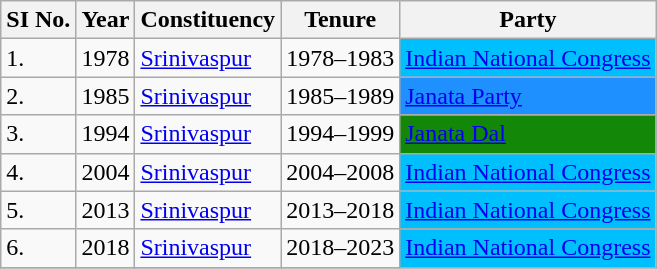<table class = "wikitable">
<tr>
<th>SI No.</th>
<th>Year</th>
<th>Constituency</th>
<th>Tenure</th>
<th>Party</th>
</tr>
<tr>
<td>1.</td>
<td>1978</td>
<td><a href='#'>Srinivaspur</a></td>
<td>1978–1983</td>
<td bgcolor=#00BFFF><a href='#'>Indian National Congress</a></td>
</tr>
<tr>
<td>2.</td>
<td>1985</td>
<td><a href='#'>Srinivaspur</a></td>
<td>1985–1989</td>
<td bgcolor=#1E90FF><a href='#'>Janata Party</a></td>
</tr>
<tr>
<td>3.</td>
<td>1994</td>
<td><a href='#'>Srinivaspur</a></td>
<td>1994–1999</td>
<td bgcolor=#138808><a href='#'>Janata Dal</a></td>
</tr>
<tr>
<td>4.</td>
<td>2004</td>
<td><a href='#'>Srinivaspur</a></td>
<td>2004–2008</td>
<td bgcolor=#00BFFF><a href='#'>Indian National Congress</a></td>
</tr>
<tr>
<td>5.</td>
<td>2013</td>
<td><a href='#'>Srinivaspur</a></td>
<td>2013–2018</td>
<td bgcolor=#00BFFF><a href='#'>Indian National Congress</a></td>
</tr>
<tr>
<td>6.</td>
<td>2018</td>
<td><a href='#'>Srinivaspur</a></td>
<td>2018–2023</td>
<td bgcolor=#00BFFF><a href='#'>Indian National Congress</a></td>
</tr>
<tr>
</tr>
</table>
